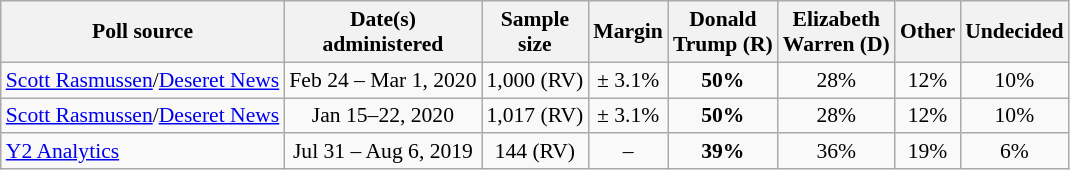<table class="wikitable" style="font-size:90%;text-align:center;">
<tr>
<th>Poll source</th>
<th>Date(s)<br>administered</th>
<th>Sample<br>size</th>
<th>Margin<br></th>
<th>Donald<br>Trump (R)</th>
<th>Elizabeth<br>Warren (D)</th>
<th>Other</th>
<th>Undecided</th>
</tr>
<tr>
<td style="text-align:left;"><a href='#'>Scott Rasmussen</a>/<a href='#'>Deseret News</a></td>
<td>Feb 24 – Mar 1, 2020</td>
<td>1,000 (RV)</td>
<td>± 3.1%</td>
<td><strong>50%</strong></td>
<td>28%</td>
<td>12%</td>
<td>10%</td>
</tr>
<tr>
<td style="text-align:left;"><a href='#'>Scott Rasmussen</a>/<a href='#'>Deseret News</a></td>
<td>Jan 15–22, 2020</td>
<td>1,017 (RV)</td>
<td>± 3.1%</td>
<td><strong>50%</strong></td>
<td>28%</td>
<td>12%</td>
<td>10%</td>
</tr>
<tr>
<td style="text-align:left;"><a href='#'>Y2 Analytics</a></td>
<td>Jul 31 – Aug 6, 2019</td>
<td>144 (RV)</td>
<td>–</td>
<td><strong>39%</strong></td>
<td>36%</td>
<td>19%</td>
<td>6%</td>
</tr>
</table>
